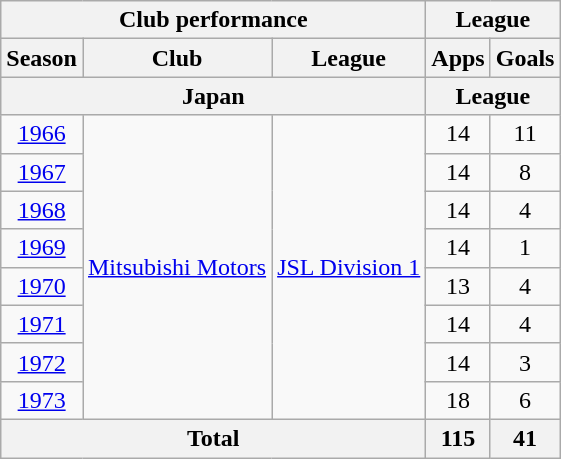<table class="wikitable" style="text-align:center;">
<tr>
<th colspan=3>Club performance</th>
<th colspan=2>League</th>
</tr>
<tr>
<th>Season</th>
<th>Club</th>
<th>League</th>
<th>Apps</th>
<th>Goals</th>
</tr>
<tr>
<th colspan=3>Japan</th>
<th colspan=2>League</th>
</tr>
<tr>
<td><a href='#'>1966</a></td>
<td rowspan=8><a href='#'>Mitsubishi Motors</a></td>
<td rowspan=8><a href='#'>JSL Division 1</a></td>
<td>14</td>
<td>11</td>
</tr>
<tr>
<td><a href='#'>1967</a></td>
<td>14</td>
<td>8</td>
</tr>
<tr>
<td><a href='#'>1968</a></td>
<td>14</td>
<td>4</td>
</tr>
<tr>
<td><a href='#'>1969</a></td>
<td>14</td>
<td>1</td>
</tr>
<tr>
<td><a href='#'>1970</a></td>
<td>13</td>
<td>4</td>
</tr>
<tr>
<td><a href='#'>1971</a></td>
<td>14</td>
<td>4</td>
</tr>
<tr>
<td><a href='#'>1972</a></td>
<td>14</td>
<td>3</td>
</tr>
<tr>
<td><a href='#'>1973</a></td>
<td>18</td>
<td>6</td>
</tr>
<tr>
<th colspan=3>Total</th>
<th>115</th>
<th>41</th>
</tr>
</table>
